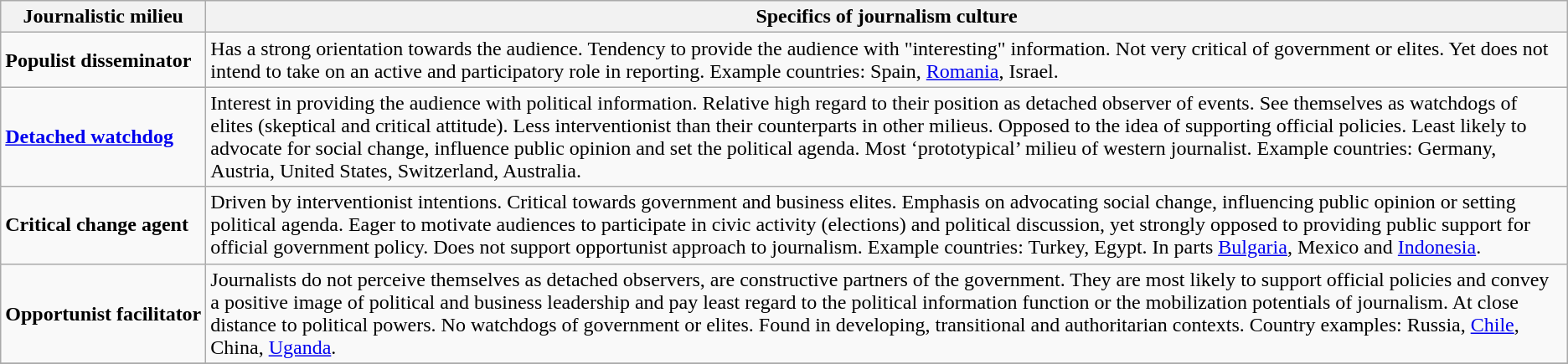<table class="wikitable">
<tr>
<th>Journalistic milieu</th>
<th>Specifics of journalism culture</th>
</tr>
<tr>
<td><strong>Populist disseminator</strong></td>
<td>Has a strong orientation towards the audience. Tendency to provide the audience with "interesting" information. Not very critical of government or elites. Yet does not intend to take on an active and participatory role in reporting. Example countries: Spain, <a href='#'>Romania</a>, Israel.</td>
</tr>
<tr>
<td><strong><a href='#'>Detached watchdog</a></strong></td>
<td>Interest in providing the audience with political information. Relative high regard to their position as detached observer of events. See themselves as watchdogs of elites (skeptical and critical attitude). Less interventionist than their counterparts in other milieus. Opposed to the idea of supporting official policies. Least likely to advocate for social change, influence public opinion and set the political agenda. Most ‘prototypical’ milieu of western journalist. Example countries: Germany, Austria, United States, Switzerland, Australia.</td>
</tr>
<tr>
<td><strong>Critical change agent</strong></td>
<td>Driven by interventionist intentions. Critical towards government and business elites. Emphasis on advocating social change, influencing public opinion or setting political agenda. Eager to motivate audiences to participate in civic activity (elections) and political discussion, yet strongly opposed to providing public support for official government policy. Does not support opportunist approach to journalism. Example countries: Turkey, Egypt. In parts <a href='#'>Bulgaria</a>, Mexico and <a href='#'>Indonesia</a>.</td>
</tr>
<tr>
<td><strong>Opportunist facilitator</strong></td>
<td>Journalists do not perceive themselves as detached observers, are constructive partners of the government. They are most likely to support official policies and convey a positive image of political and business leadership and pay least regard to the political information function or the mobilization potentials of journalism. At close distance to political powers. No watchdogs of government or elites. Found in developing, transitional and authoritarian contexts. Country examples: Russia, <a href='#'>Chile</a>, China, <a href='#'>Uganda</a>.</td>
</tr>
<tr>
</tr>
</table>
